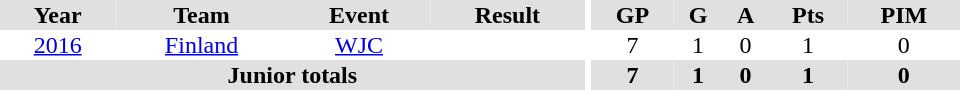<table border="0" cellpadding="1" cellspacing="0" ID="Table3" style="text-align:center; width:40em">
<tr ALIGN="center" bgcolor="#e0e0e0">
<th>Year</th>
<th>Team</th>
<th>Event</th>
<th>Result</th>
<th rowspan="99" bgcolor="#ffffff"></th>
<th>GP</th>
<th>G</th>
<th>A</th>
<th>Pts</th>
<th>PIM</th>
</tr>
<tr>
<td><a href='#'>2016</a></td>
<td><a href='#'>Finland</a></td>
<td><a href='#'>WJC</a></td>
<td></td>
<td>7</td>
<td>1</td>
<td>0</td>
<td>1</td>
<td>0</td>
</tr>
<tr bgcolor="#e0e0e0">
<th colspan="4">Junior totals</th>
<th>7</th>
<th>1</th>
<th>0</th>
<th>1</th>
<th>0</th>
</tr>
</table>
